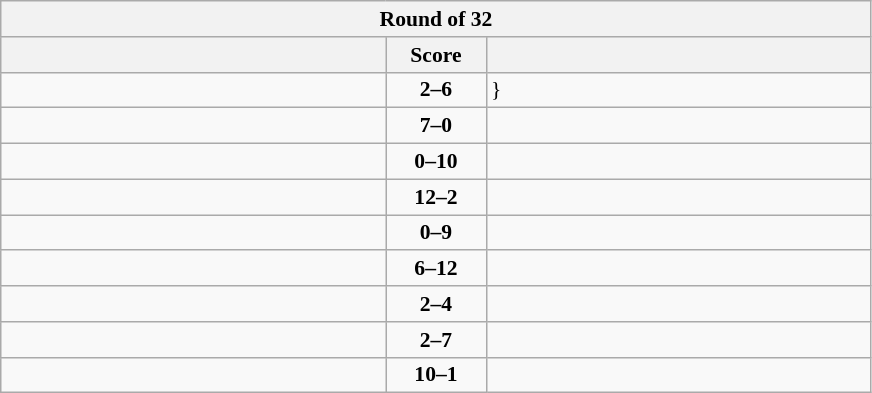<table class="wikitable" style="text-align: center; font-size:90% ">
<tr>
<th colspan=3>Round of 32</th>
</tr>
<tr>
<th align="right" width="250"></th>
<th width="60">Score</th>
<th align="left" width="250"></th>
</tr>
<tr>
<td align=left></td>
<td align=center><strong>2–6</strong></td>
<td align=left><strong></strong>}</td>
</tr>
<tr>
<td align=left><strong></strong></td>
<td align=center><strong>7–0</strong></td>
<td align=left></td>
</tr>
<tr>
<td align=left></td>
<td align=center><strong>0–10</strong></td>
<td align=left><strong></strong></td>
</tr>
<tr>
<td align=left><strong></strong></td>
<td align=center><strong>12–2</strong></td>
<td align=left></td>
</tr>
<tr>
<td align=left></td>
<td align=center><strong>0–9</strong></td>
<td align=left><strong></strong></td>
</tr>
<tr>
<td align=left></td>
<td align=center><strong>6–12</strong></td>
<td align=left><strong></strong></td>
</tr>
<tr>
<td align=left></td>
<td align=center><strong>2–4</strong></td>
<td align=left><strong></strong></td>
</tr>
<tr>
<td align=left></td>
<td align=center><strong>2–7</strong></td>
<td align=left><strong></strong></td>
</tr>
<tr>
<td align=left><strong></strong></td>
<td align=center><strong>10–1</strong></td>
<td align=left></td>
</tr>
</table>
